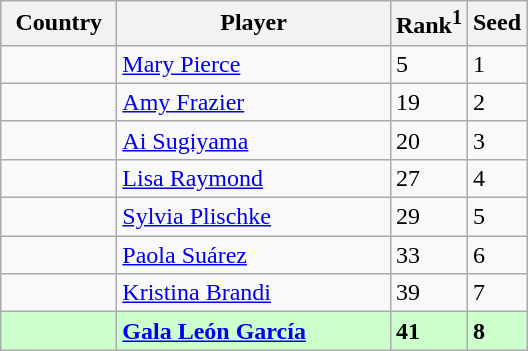<table class="wikitable" border="1">
<tr>
<th width="70">Country</th>
<th width="175">Player</th>
<th>Rank<sup>1</sup></th>
<th>Seed</th>
</tr>
<tr>
<td></td>
<td><a href='#'>Mary Pierce</a></td>
<td>5</td>
<td>1</td>
</tr>
<tr>
<td></td>
<td><a href='#'>Amy Frazier</a></td>
<td>19</td>
<td>2</td>
</tr>
<tr>
<td></td>
<td><a href='#'>Ai Sugiyama</a></td>
<td>20</td>
<td>3</td>
</tr>
<tr>
<td></td>
<td><a href='#'>Lisa Raymond</a></td>
<td>27</td>
<td>4</td>
</tr>
<tr>
<td></td>
<td><a href='#'>Sylvia Plischke</a></td>
<td>29</td>
<td>5</td>
</tr>
<tr>
<td></td>
<td><a href='#'>Paola Suárez</a></td>
<td>33</td>
<td>6</td>
</tr>
<tr>
<td></td>
<td><a href='#'>Kristina Brandi</a></td>
<td>39</td>
<td>7</td>
</tr>
<tr style="background:#cfc;">
<td><strong></strong></td>
<td><strong><a href='#'>Gala León García</a></strong></td>
<td><strong>41</strong></td>
<td><strong>8</strong></td>
</tr>
</table>
